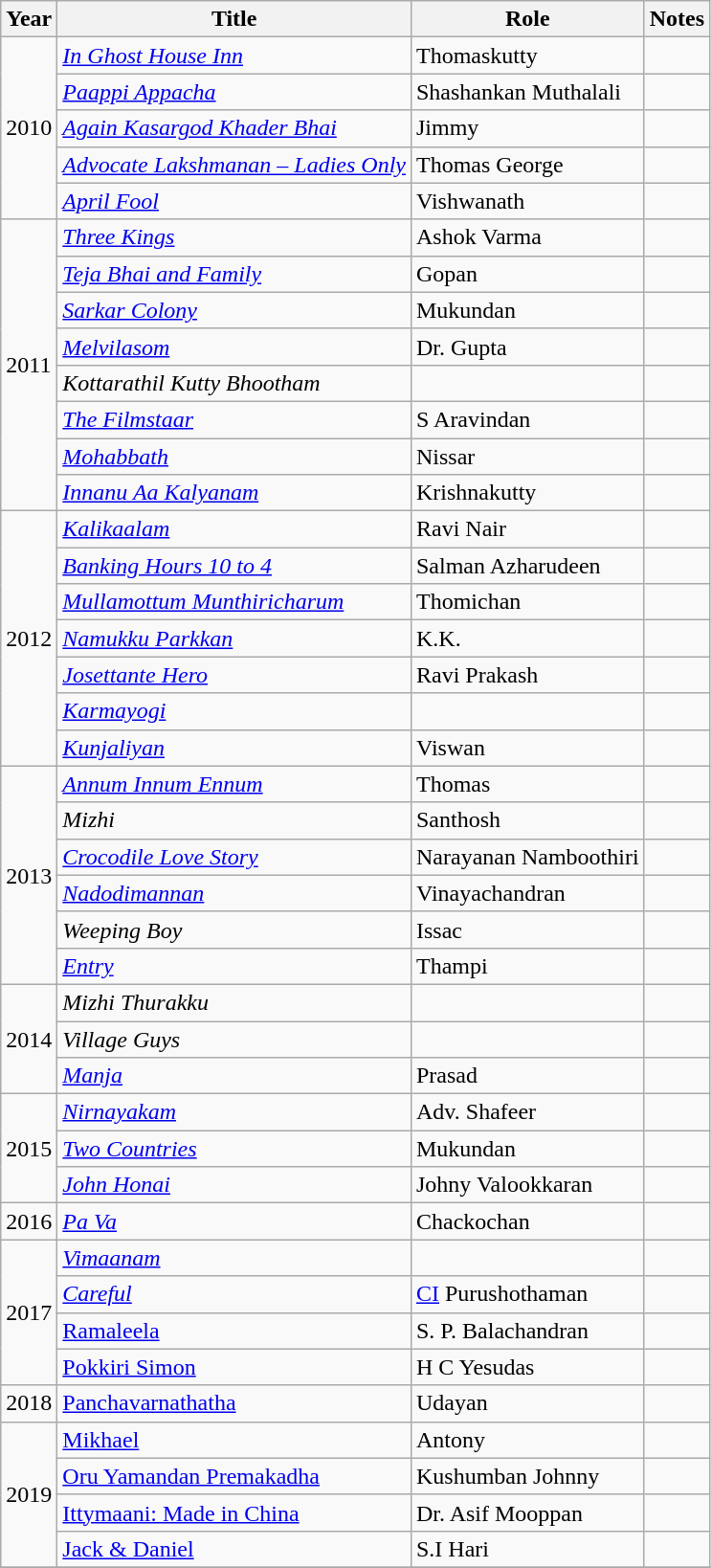<table class="wikitable sortable">
<tr>
<th>Year</th>
<th>Title</th>
<th>Role</th>
<th class="unsortable">Notes</th>
</tr>
<tr>
<td rowspan=5>2010</td>
<td><em><a href='#'>In Ghost House Inn</a></em></td>
<td>Thomaskutty</td>
<td></td>
</tr>
<tr>
<td><em><a href='#'>Paappi Appacha</a></em></td>
<td>Shashankan Muthalali</td>
<td></td>
</tr>
<tr>
<td><em><a href='#'>Again Kasargod Khader Bhai</a></em></td>
<td>Jimmy</td>
<td></td>
</tr>
<tr>
<td><em><a href='#'>Advocate Lakshmanan – Ladies Only</a></em></td>
<td>Thomas George</td>
<td></td>
</tr>
<tr>
<td><em><a href='#'>April Fool</a></em></td>
<td>Vishwanath</td>
<td></td>
</tr>
<tr>
<td rowspan=8>2011</td>
<td><em><a href='#'>Three Kings</a></em></td>
<td>Ashok Varma</td>
<td></td>
</tr>
<tr>
<td><em><a href='#'>Teja Bhai and Family</a></em></td>
<td>Gopan</td>
<td></td>
</tr>
<tr>
<td><em><a href='#'>Sarkar Colony</a></em></td>
<td>Mukundan</td>
<td></td>
</tr>
<tr>
<td><em><a href='#'>Melvilasom</a></em></td>
<td>Dr. Gupta</td>
<td></td>
</tr>
<tr>
<td><em>Kottarathil Kutty Bhootham</em></td>
<td></td>
<td></td>
</tr>
<tr>
<td><em><a href='#'>The Filmstaar</a></em></td>
<td>S Aravindan</td>
<td></td>
</tr>
<tr>
<td><em><a href='#'>Mohabbath</a></em></td>
<td>Nissar</td>
<td></td>
</tr>
<tr>
<td><em><a href='#'>Innanu Aa Kalyanam</a></em></td>
<td>Krishnakutty</td>
<td></td>
</tr>
<tr>
<td rowspan=7>2012</td>
<td><em><a href='#'>Kalikaalam</a></em></td>
<td>Ravi Nair</td>
<td></td>
</tr>
<tr>
<td><em><a href='#'>Banking Hours 10 to 4</a></em></td>
<td>Salman Azharudeen</td>
<td></td>
</tr>
<tr>
<td><em><a href='#'>Mullamottum Munthiricharum</a></em></td>
<td>Thomichan</td>
<td></td>
</tr>
<tr>
<td><em><a href='#'>Namukku Parkkan</a></em></td>
<td>K.K.</td>
<td></td>
</tr>
<tr>
<td><em><a href='#'>Josettante Hero</a></em></td>
<td>Ravi Prakash</td>
<td></td>
</tr>
<tr>
<td><em><a href='#'>Karmayogi</a></em></td>
<td></td>
<td></td>
</tr>
<tr>
<td><em><a href='#'>Kunjaliyan</a></em></td>
<td>Viswan</td>
<td></td>
</tr>
<tr>
<td rowspan=6>2013</td>
<td><em><a href='#'>Annum Innum Ennum</a></em></td>
<td>Thomas</td>
<td></td>
</tr>
<tr>
<td><em>Mizhi</em></td>
<td>Santhosh</td>
<td></td>
</tr>
<tr>
<td><em><a href='#'>Crocodile Love Story</a></em></td>
<td>Narayanan Namboothiri</td>
<td></td>
</tr>
<tr>
<td><em><a href='#'>Nadodimannan</a></em></td>
<td>Vinayachandran</td>
<td></td>
</tr>
<tr>
<td><em>Weeping Boy</em></td>
<td>Issac</td>
<td></td>
</tr>
<tr>
<td><em><a href='#'>Entry</a></em></td>
<td>Thampi</td>
<td></td>
</tr>
<tr>
<td rowspan=3>2014</td>
<td><em>Mizhi Thurakku</em></td>
<td></td>
<td></td>
</tr>
<tr>
<td><em>Village Guys</em></td>
<td></td>
<td></td>
</tr>
<tr>
<td><em><a href='#'>Manja</a></em></td>
<td>Prasad</td>
<td></td>
</tr>
<tr>
<td rowspan=3>2015</td>
<td><em><a href='#'>Nirnayakam</a></em></td>
<td>Adv. Shafeer</td>
<td></td>
</tr>
<tr>
<td><em><a href='#'>Two Countries</a></em></td>
<td>Mukundan</td>
<td></td>
</tr>
<tr>
<td><em><a href='#'>John Honai</a></em></td>
<td>Johny Valookkaran</td>
<td></td>
</tr>
<tr>
<td>2016</td>
<td><em><a href='#'>Pa Va</a></em></td>
<td>Chackochan</td>
<td></td>
</tr>
<tr>
<td rowspan=4>2017</td>
<td><em><a href='#'>Vimaanam</a></em></td>
<td></td>
<td></td>
</tr>
<tr>
<td><em><a href='#'>Careful</a></td>
<td><a href='#'>CI</a> Purushothaman</td>
<td></td>
</tr>
<tr>
<td></em><a href='#'>Ramaleela</a><em></td>
<td>S. P. Balachandran</td>
<td></td>
</tr>
<tr>
<td></em><a href='#'>Pokkiri Simon</a><em></td>
<td>H C Yesudas</td>
<td></td>
</tr>
<tr>
<td>2018</td>
<td></em><a href='#'>Panchavarnathatha</a><em></td>
<td>Udayan</td>
<td></td>
</tr>
<tr>
<td rowspan=4>2019</td>
<td></em><a href='#'>Mikhael</a><em></td>
<td>Antony</td>
<td></td>
</tr>
<tr>
<td></em><a href='#'>Oru Yamandan Premakadha</a><em></td>
<td>Kushumban Johnny</td>
<td></td>
</tr>
<tr>
<td></em><a href='#'>Ittymaani: Made in China</a><em></td>
<td>Dr. Asif Mooppan</td>
<td></td>
</tr>
<tr>
<td></em><a href='#'>Jack & Daniel</a><em></td>
<td>S.I Hari</td>
<td></td>
</tr>
<tr>
</tr>
</table>
